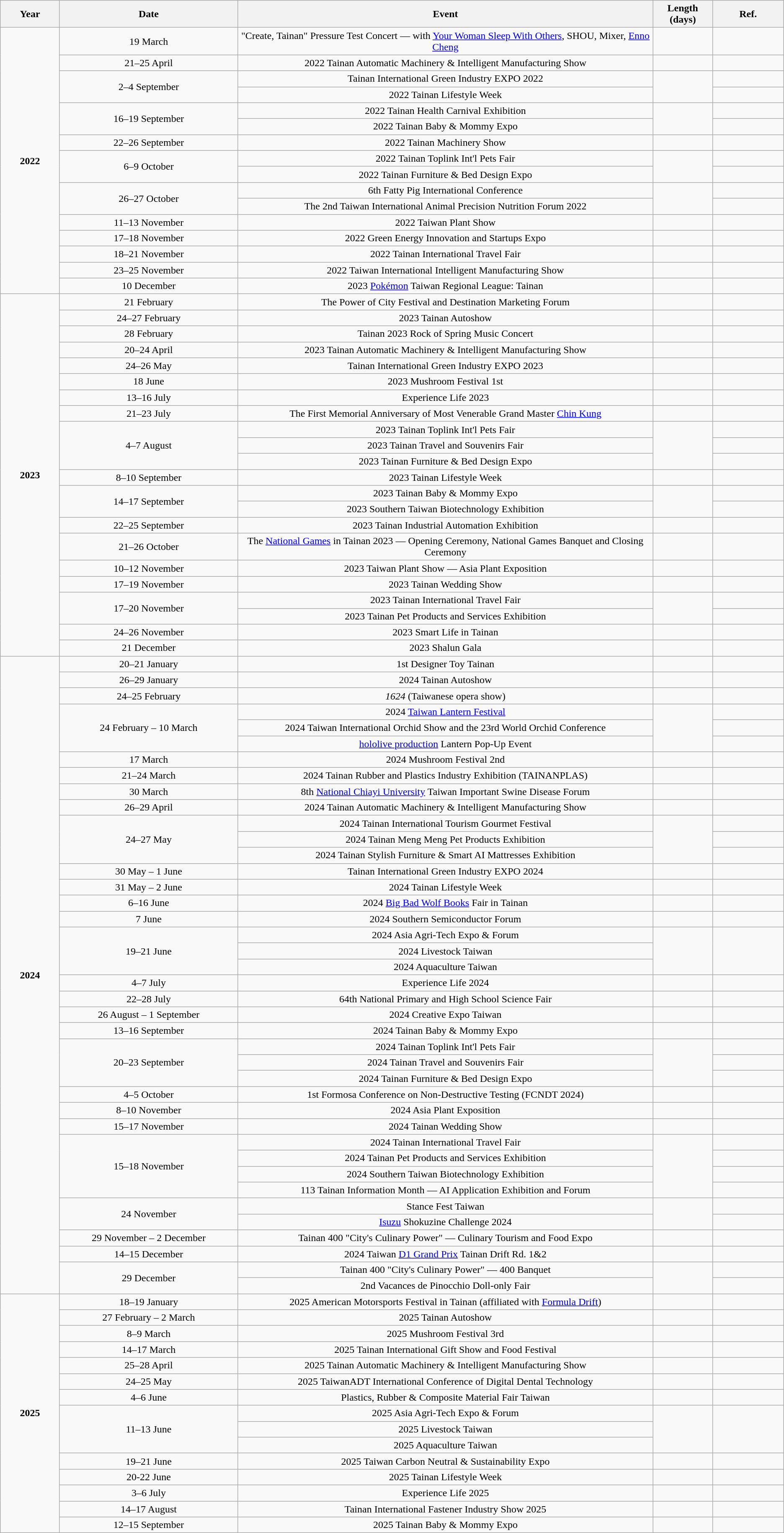<table class="wikitable sortable mw-collapsible mw-collapsed sticky-header" style="text-align:center">
<tr>
<th width="5%">Year</th>
<th width="15%">Date</th>
<th width="35%">Event</th>
<th width="5%">Length (days)</th>
<th width="6%" class="unsortable">Ref.</th>
</tr>
<tr>
<td rowspan="16"><strong>2022</strong></td>
<td>19 March</td>
<td>"Create, Tainan" Pressure Test Concert — with <a href='#'>Your Woman Sleep With Others</a>, SHOU, Mixer, <a href='#'>Enno Cheng</a></td>
<td></td>
<td></td>
</tr>
<tr>
<td>21–25 April</td>
<td>2022 Tainan Automatic Machinery & Intelligent Manufacturing Show</td>
<td></td>
<td></td>
</tr>
<tr>
<td rowspan="2">2–4 September</td>
<td>Tainan International Green Industry EXPO 2022</td>
<td rowspan="2"></td>
<td></td>
</tr>
<tr>
<td>2022 Tainan Lifestyle Week</td>
<td></td>
</tr>
<tr>
<td rowspan="2">16–19 September</td>
<td>2022 Tainan Health Carnival Exhibition</td>
<td rowspan="2"></td>
<td></td>
</tr>
<tr>
<td>2022 Tainan Baby & Mommy Expo</td>
<td></td>
</tr>
<tr>
<td>22–26 September</td>
<td>2022 Tainan Machinery Show</td>
<td></td>
<td></td>
</tr>
<tr>
<td rowspan="2">6–9 October</td>
<td>2022 Tainan Toplink Int'l Pets Fair</td>
<td rowspan="2"></td>
<td></td>
</tr>
<tr>
<td>2022 Tainan Furniture & Bed Design Expo</td>
<td></td>
</tr>
<tr>
<td rowspan="2">26–27 October</td>
<td>6th Fatty Pig International Conference</td>
<td rowspan="2"></td>
<td></td>
</tr>
<tr>
<td>The 2nd Taiwan International Animal Precision Nutrition Forum 2022</td>
<td></td>
</tr>
<tr>
<td>11–13 November</td>
<td>2022 Taiwan Plant Show</td>
<td></td>
<td></td>
</tr>
<tr>
<td>17–18 November</td>
<td>2022 Green Energy Innovation and Startups Expo</td>
<td></td>
<td></td>
</tr>
<tr>
<td>18–21 November</td>
<td>2022 Tainan International Travel Fair</td>
<td></td>
<td></td>
</tr>
<tr>
<td>23–25 November</td>
<td>2022 Taiwan International Intelligent Manufacturing Show</td>
<td></td>
<td></td>
</tr>
<tr>
<td>10 December</td>
<td>2023 <a href='#'>Pokémon</a> Taiwan Regional League: Tainan</td>
<td></td>
<td></td>
</tr>
<tr>
<td rowspan="22"><strong>2023</strong></td>
<td>21 February</td>
<td>The Power of City Festival and Destination Marketing Forum</td>
<td></td>
<td></td>
</tr>
<tr>
<td>24–27 February</td>
<td>2023 Tainan Autoshow</td>
<td></td>
<td></td>
</tr>
<tr>
<td>28 February</td>
<td>Tainan 2023 Rock of Spring Music Concert</td>
<td></td>
<td></td>
</tr>
<tr>
<td>20–24 April</td>
<td>2023 Tainan Automatic Machinery & Intelligent Manufacturing Show</td>
<td></td>
<td></td>
</tr>
<tr>
<td>24–26 May</td>
<td>Tainan International Green Industry EXPO 2023</td>
<td></td>
<td></td>
</tr>
<tr>
<td>18 June</td>
<td>2023 Mushroom Festival 1st</td>
<td></td>
<td></td>
</tr>
<tr>
<td>13–16 July</td>
<td>Experience Life 2023</td>
<td></td>
<td></td>
</tr>
<tr>
<td>21–23 July</td>
<td>The First Memorial Anniversary of Most Venerable Grand Master <a href='#'>Chin Kung</a></td>
<td></td>
<td></td>
</tr>
<tr>
<td rowspan="3">4–7 August</td>
<td>2023 Tainan Toplink Int'l Pets Fair</td>
<td rowspan="3"></td>
<td></td>
</tr>
<tr>
<td>2023 Tainan Travel and Souvenirs Fair</td>
<td></td>
</tr>
<tr>
<td>2023 Tainan Furniture & Bed Design Expo</td>
<td></td>
</tr>
<tr>
<td>8–10 September</td>
<td>2023 Tainan Lifestyle Week</td>
<td></td>
<td></td>
</tr>
<tr>
<td rowspan="2">14–17 September</td>
<td>2023 Tainan Baby & Mommy Expo</td>
<td rowspan="2"></td>
<td></td>
</tr>
<tr>
<td>2023 Southern Taiwan Biotechnology Exhibition</td>
<td></td>
</tr>
<tr>
<td>22–25 September</td>
<td>2023 Tainan Industrial Automation Exhibition</td>
<td></td>
<td></td>
</tr>
<tr>
<td>21–26 October</td>
<td>The <a href='#'>National Games</a> in Tainan 2023 — Opening Ceremony, National Games Banquet and Closing Ceremony</td>
<td></td>
<td></td>
</tr>
<tr>
<td>10–12 November</td>
<td>2023 Taiwan Plant Show — Asia Plant Exposition</td>
<td></td>
<td></td>
</tr>
<tr>
<td>17–19 November</td>
<td>2023 Tainan Wedding Show</td>
<td></td>
<td></td>
</tr>
<tr>
<td rowspan="2">17–20 November</td>
<td>2023 Tainan International Travel Fair</td>
<td rowspan="2"></td>
<td></td>
</tr>
<tr>
<td>2023 Tainan Pet Products and Services Exhibition</td>
<td></td>
</tr>
<tr>
<td>24–26 November</td>
<td>2023 Smart Life in Tainan</td>
<td></td>
<td></td>
</tr>
<tr>
<td>21 December</td>
<td>2023 Shalun Gala</td>
<td></td>
<td></td>
</tr>
<tr>
<td rowspan="40"><strong>2024</strong></td>
<td>20–21 January</td>
<td>1st Designer Toy Tainan</td>
<td></td>
<td></td>
</tr>
<tr>
<td>26–29 January</td>
<td>2024 Tainan Autoshow</td>
<td></td>
<td></td>
</tr>
<tr>
<td>24–25 February</td>
<td><em>1624</em> (Taiwanese opera show)</td>
<td></td>
<td></td>
</tr>
<tr>
<td rowspan="3">24 February – 10 March</td>
<td>2024 <a href='#'>Taiwan Lantern Festival</a></td>
<td rowspan="3"></td>
<td></td>
</tr>
<tr>
<td>2024 Taiwan International Orchid Show and the 23rd World Orchid Conference</td>
<td></td>
</tr>
<tr>
<td><a href='#'>hololive production</a> Lantern Pop-Up Event</td>
<td></td>
</tr>
<tr>
<td>17 March</td>
<td>2024 Mushroom Festival 2nd</td>
<td></td>
<td></td>
</tr>
<tr>
<td>21–24 March</td>
<td>2024 Tainan Rubber and Plastics Industry Exhibition (TAINANPLAS)</td>
<td></td>
<td></td>
</tr>
<tr>
<td>30 March</td>
<td>8th <a href='#'>National Chiayi University</a> Taiwan Important Swine Disease Forum</td>
<td></td>
<td></td>
</tr>
<tr>
<td>26–29 April</td>
<td>2024 Tainan Automatic Machinery & Intelligent Manufacturing Show</td>
<td></td>
<td></td>
</tr>
<tr>
<td rowspan="3">24–27 May</td>
<td>2024 Tainan International Tourism Gourmet Festival</td>
<td rowspan="3"></td>
<td></td>
</tr>
<tr>
<td>2024 Tainan Meng Meng Pet Products Exhibition</td>
<td></td>
</tr>
<tr>
<td>2024 Tainan Stylish Furniture & Smart AI Mattresses Exhibition</td>
<td></td>
</tr>
<tr>
<td>30 May – 1 June</td>
<td>Tainan International Green Industry EXPO 2024</td>
<td></td>
<td></td>
</tr>
<tr>
<td>31 May – 2 June</td>
<td>2024 Tainan Lifestyle Week</td>
<td></td>
<td></td>
</tr>
<tr>
<td>6–16 June</td>
<td>2024 <a href='#'>Big Bad Wolf Books</a> Fair in Tainan</td>
<td></td>
<td></td>
</tr>
<tr>
<td>7 June</td>
<td>2024 Southern Semiconductor Forum</td>
<td></td>
<td></td>
</tr>
<tr>
<td rowspan="3">19–21 June</td>
<td>2024 Asia Agri-Tech Expo & Forum</td>
<td rowspan="3"></td>
<td rowspan="3"></td>
</tr>
<tr>
<td>2024 Livestock Taiwan</td>
</tr>
<tr>
<td>2024 Aquaculture Taiwan</td>
</tr>
<tr>
<td>4–7 July</td>
<td>Experience Life 2024</td>
<td></td>
<td></td>
</tr>
<tr>
<td>22–28 July</td>
<td>64th National Primary and High School Science Fair</td>
<td></td>
<td></td>
</tr>
<tr>
<td>26 August – 1 September</td>
<td>2024 Creative Expo Taiwan</td>
<td></td>
<td></td>
</tr>
<tr>
<td>13–16 September</td>
<td>2024 Tainan Baby & Mommy Expo</td>
<td></td>
<td></td>
</tr>
<tr>
<td rowspan="3">20–23 September</td>
<td>2024 Tainan Toplink Int'l Pets Fair</td>
<td rowspan="3"></td>
<td></td>
</tr>
<tr>
<td>2024 Tainan Travel and Souvenirs Fair</td>
<td></td>
</tr>
<tr>
<td>2024 Tainan Furniture & Bed Design Expo</td>
<td></td>
</tr>
<tr>
<td>4–5 October</td>
<td>1st Formosa Conference on Non-Destructive Testing (FCNDT 2024)</td>
<td></td>
<td></td>
</tr>
<tr>
<td>8–10 November</td>
<td>2024 Asia Plant Exposition</td>
<td></td>
<td></td>
</tr>
<tr>
<td>15–17 November</td>
<td>2024 Tainan Wedding Show</td>
<td></td>
<td></td>
</tr>
<tr>
<td rowspan="4">15–18 November</td>
<td>2024 Tainan International Travel Fair</td>
<td rowspan="4"></td>
<td></td>
</tr>
<tr>
<td>2024 Tainan Pet Products and Services Exhibition</td>
<td></td>
</tr>
<tr>
<td>2024 Southern Taiwan Biotechnology Exhibition</td>
<td></td>
</tr>
<tr>
<td>113 Tainan Information Month — AI Application Exhibition and Forum</td>
<td></td>
</tr>
<tr>
<td rowspan="2">24 November</td>
<td>Stance Fest Taiwan</td>
<td rowspan="2"></td>
<td></td>
</tr>
<tr>
<td><a href='#'>Isuzu</a> Shokuzine Challenge 2024</td>
<td></td>
</tr>
<tr>
<td>29 November – 2 December</td>
<td>Tainan 400 "City's Culinary Power" — Culinary Tourism and Food Expo</td>
<td></td>
<td></td>
</tr>
<tr>
<td>14–15 December</td>
<td>2024 Taiwan <a href='#'>D1 Grand Prix</a> Tainan Drift Rd. 1&2</td>
<td></td>
<td></td>
</tr>
<tr>
<td rowspan="2">29 December</td>
<td>Tainan 400 "City's Culinary Power" — 400 Banquet</td>
<td rowspan="2"></td>
<td></td>
</tr>
<tr>
<td>2nd Vacances de Pinocchio Doll-only Fair</td>
<td></td>
</tr>
<tr>
<td rowspan="15"><strong>2025</strong></td>
<td>18–19 January</td>
<td>2025 American Motorsports Festival in Tainan (affiliated with <a href='#'>Formula Drift</a>)</td>
<td></td>
<td></td>
</tr>
<tr>
<td>27 February – 2 March</td>
<td>2025 Tainan Autoshow</td>
<td></td>
<td></td>
</tr>
<tr>
<td>8–9 March</td>
<td>2025 Mushroom Festival 3rd</td>
<td></td>
<td></td>
</tr>
<tr>
<td>14–17 March</td>
<td>2025 Tainan International Gift Show and Food Festival</td>
<td></td>
<td></td>
</tr>
<tr>
<td>25–28 April</td>
<td>2025 Tainan Automatic Machinery & Intelligent Manufacturing Show</td>
<td></td>
<td></td>
</tr>
<tr>
<td>24–25 May</td>
<td>2025 TaiwanADT International Conference of Digital Dental Technology</td>
<td></td>
<td></td>
</tr>
<tr>
<td>4–6 June</td>
<td>Plastics, Rubber & Composite Material Fair Taiwan</td>
<td></td>
<td></td>
</tr>
<tr>
<td rowspan="3">11–13 June</td>
<td>2025 Asia Agri-Tech Expo & Forum</td>
<td rowspan="3"></td>
<td rowspan="3"></td>
</tr>
<tr>
<td>2025 Livestock Taiwan</td>
</tr>
<tr>
<td>2025 Aquaculture Taiwan</td>
</tr>
<tr>
<td>19–21 June</td>
<td>2025 Taiwan Carbon Neutral & Sustainability Expo</td>
<td></td>
<td></td>
</tr>
<tr>
<td>20-22 June</td>
<td>2025 Tainan Lifestyle Week</td>
<td></td>
<td></td>
</tr>
<tr>
<td>3–6 July</td>
<td>Experience Life 2025</td>
<td></td>
<td></td>
</tr>
<tr>
<td>14–17 August</td>
<td>Tainan International Fastener Industry Show 2025</td>
<td></td>
<td></td>
</tr>
<tr>
<td>12–15 September</td>
<td>2025 Tainan Baby & Mommy Expo</td>
<td></td>
<td></td>
</tr>
</table>
